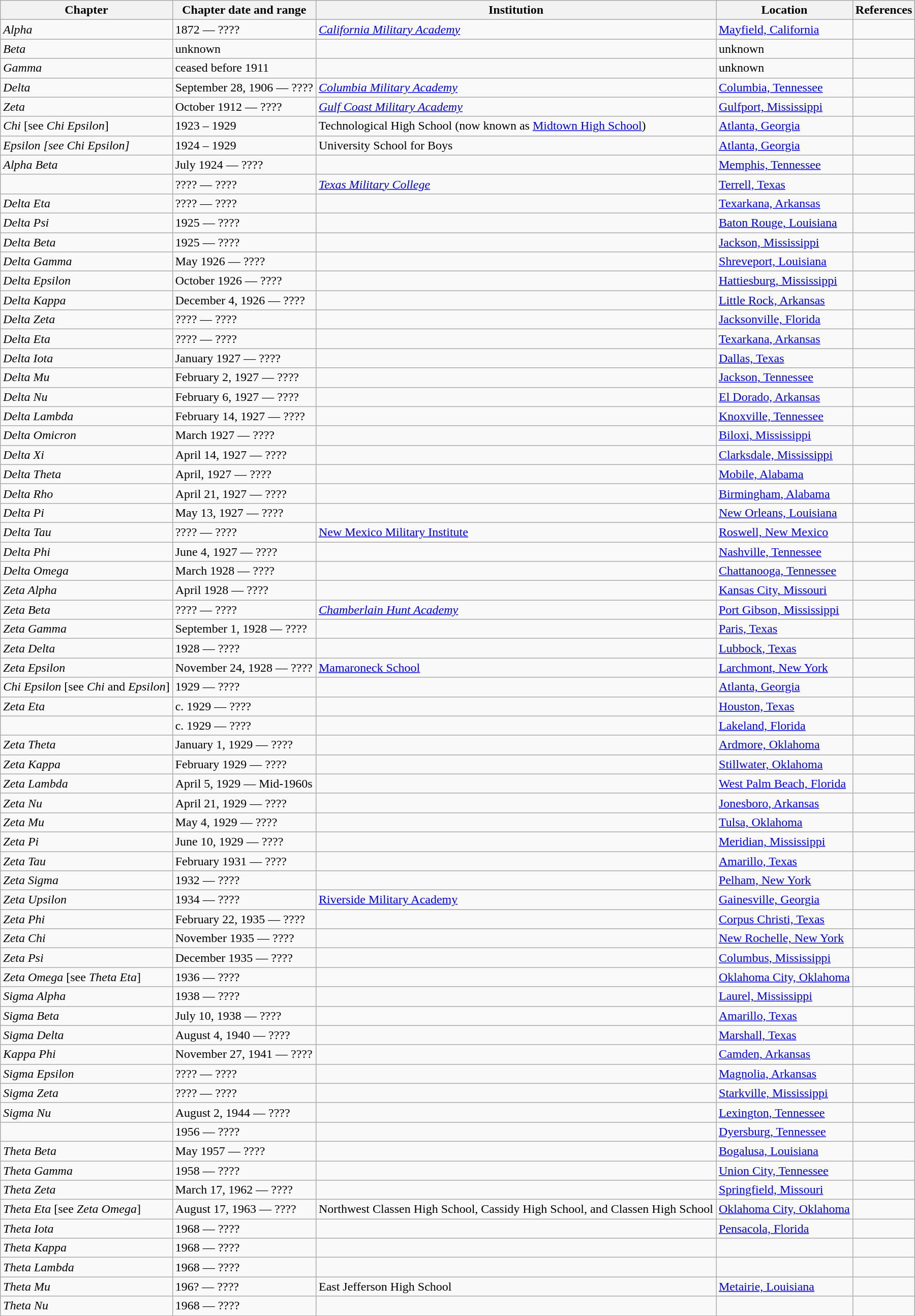<table class="wikitable sortable">
<tr>
<th>Chapter</th>
<th>Chapter date and range</th>
<th>Institution</th>
<th>Location</th>
<th>References</th>
</tr>
<tr>
<td><em>Alpha</em></td>
<td>1872 — ????</td>
<td><a href='#'><em>California Military Academy</em></a></td>
<td><a href='#'>Mayfield, California</a></td>
<td></td>
</tr>
<tr>
<td><em>Beta</em></td>
<td>unknown</td>
<td></td>
<td>unknown</td>
<td></td>
</tr>
<tr>
<td><em>Gamma</em></td>
<td>ceased before 1911</td>
<td></td>
<td>unknown</td>
<td></td>
</tr>
<tr>
<td><em>Delta</em></td>
<td>September 28, 1906 — ????</td>
<td><a href='#'><em>Columbia Military Academy</em></a></td>
<td><a href='#'>Columbia, Tennessee</a></td>
<td></td>
</tr>
<tr>
<td><em>Zeta</em></td>
<td>October 1912 — ????</td>
<td><a href='#'><em>Gulf Coast Military Academy</em></a></td>
<td><a href='#'>Gulfport, Mississippi</a></td>
<td></td>
</tr>
<tr>
<td><em>Chi</em> [see <em>Chi Epsilon</em>]</td>
<td>1923 – 1929</td>
<td>Technological High School (now known as <a href='#'>Midtown High School</a>)</td>
<td><a href='#'>Atlanta, Georgia</a></td>
<td></td>
</tr>
<tr>
<td><em>Epsilon [see Chi Epsilon]</em></td>
<td>1924 – 1929</td>
<td>University School for Boys</td>
<td><a href='#'>Atlanta, Georgia</a></td>
<td></td>
</tr>
<tr>
<td><em>Alpha Beta</em></td>
<td>July 1924 — ????</td>
<td></td>
<td><a href='#'>Memphis, Tennessee</a></td>
<td></td>
</tr>
<tr>
<td></td>
<td>???? — ????</td>
<td><a href='#'><em>Texas Military College</em></a></td>
<td><a href='#'>Terrell, Texas</a></td>
<td></td>
</tr>
<tr>
<td><em>Delta Eta</em></td>
<td>???? — ????</td>
<td></td>
<td><a href='#'>Texarkana, Arkansas</a></td>
<td></td>
</tr>
<tr>
<td><em>Delta Psi</em></td>
<td>1925 — ????</td>
<td></td>
<td><a href='#'>Baton Rouge, Louisiana</a></td>
<td></td>
</tr>
<tr>
<td><em>Delta Beta</em></td>
<td>1925 — ????</td>
<td></td>
<td><a href='#'>Jackson, Mississippi</a></td>
<td></td>
</tr>
<tr>
<td><em>Delta Gamma</em></td>
<td>May 1926 — ????</td>
<td></td>
<td><a href='#'>Shreveport, Louisiana</a></td>
<td></td>
</tr>
<tr>
<td><em>Delta Epsilon</em></td>
<td>October 1926 — ????</td>
<td></td>
<td><a href='#'>Hattiesburg, Mississippi</a></td>
<td></td>
</tr>
<tr>
<td><em>Delta Kappa</em></td>
<td>December 4, 1926 — ????</td>
<td></td>
<td><a href='#'>Little Rock, Arkansas</a></td>
<td></td>
</tr>
<tr>
<td><em>Delta Zeta</em></td>
<td>???? — ????</td>
<td></td>
<td><a href='#'>Jacksonville, Florida</a></td>
<td></td>
</tr>
<tr>
<td><em>Delta Eta</em></td>
<td>???? — ????</td>
<td></td>
<td><a href='#'>Texarkana, Arkansas</a></td>
<td></td>
</tr>
<tr>
<td><em>Delta Iota</em></td>
<td>January 1927  — ????</td>
<td></td>
<td><a href='#'>Dallas, Texas</a></td>
<td></td>
</tr>
<tr>
<td><em>Delta Mu</em></td>
<td>February 2, 1927  — ????</td>
<td></td>
<td><a href='#'>Jackson, Tennessee</a></td>
<td></td>
</tr>
<tr>
<td><em>Delta Nu</em></td>
<td>February 6, 1927  — ????</td>
<td></td>
<td><a href='#'>El Dorado, Arkansas</a></td>
<td></td>
</tr>
<tr>
<td><em>Delta Lambda</em></td>
<td>February 14, 1927  — ????</td>
<td></td>
<td><a href='#'>Knoxville, Tennessee</a></td>
<td></td>
</tr>
<tr>
<td><em>Delta Omicron</em></td>
<td>March 1927  — ????</td>
<td></td>
<td><a href='#'>Biloxi, Mississippi</a></td>
<td></td>
</tr>
<tr>
<td><em>Delta Xi</em></td>
<td>April 14, 1927  — ????</td>
<td></td>
<td><a href='#'>Clarksdale, Mississippi</a></td>
<td></td>
</tr>
<tr>
<td><em>Delta Theta</em></td>
<td>April, 1927  — ????</td>
<td></td>
<td><a href='#'>Mobile, Alabama</a></td>
<td></td>
</tr>
<tr>
<td><em>Delta Rho</em></td>
<td>April 21, 1927  — ????</td>
<td></td>
<td><a href='#'>Birmingham, Alabama</a></td>
<td></td>
</tr>
<tr>
<td><em>Delta Pi</em></td>
<td>May 13, 1927  — ????</td>
<td></td>
<td><a href='#'>New Orleans, Louisiana</a></td>
<td></td>
</tr>
<tr>
<td><em>Delta Tau</em></td>
<td>???? — ????</td>
<td><a href='#'>New Mexico Military Institute</a></td>
<td><a href='#'>Roswell, New Mexico</a></td>
<td></td>
</tr>
<tr>
<td><em>Delta Phi</em></td>
<td>June 4, 1927  — ????</td>
<td></td>
<td><a href='#'>Nashville, Tennessee</a></td>
<td></td>
</tr>
<tr>
<td><em>Delta Omega</em></td>
<td>March 1928  — ????</td>
<td></td>
<td><a href='#'>Chattanooga, Tennessee</a></td>
<td></td>
</tr>
<tr>
<td><em>Zeta Alpha</em></td>
<td>April 1928  — ????</td>
<td></td>
<td><a href='#'>Kansas City, Missouri</a></td>
<td></td>
</tr>
<tr>
<td><em>Zeta Beta</em></td>
<td>???? — ????</td>
<td><a href='#'><em>Chamberlain Hunt Academy</em></a></td>
<td><a href='#'>Port Gibson, Mississippi</a></td>
<td></td>
</tr>
<tr>
<td><em>Zeta Gamma</em></td>
<td>September 1, 1928  — ????</td>
<td></td>
<td><a href='#'>Paris, Texas</a></td>
<td></td>
</tr>
<tr>
<td><em>Zeta Delta</em></td>
<td>1928  — ????</td>
<td></td>
<td><a href='#'>Lubbock, Texas</a></td>
<td></td>
</tr>
<tr>
<td><em>Zeta Epsilon</em></td>
<td>November 24, 1928  — ????</td>
<td><a href='#'>Mamaroneck School</a></td>
<td><a href='#'>Larchmont, New York</a></td>
<td></td>
</tr>
<tr>
<td><em>Chi Epsilon</em> [see <em>Chi</em> and <em>Epsilon</em>]</td>
<td>1929  — ????</td>
<td></td>
<td><a href='#'>Atlanta, Georgia</a></td>
<td></td>
</tr>
<tr>
<td><em>Zeta Eta</em></td>
<td>c. 1929  — ????</td>
<td></td>
<td><a href='#'>Houston, Texas</a></td>
<td></td>
</tr>
<tr>
<td></td>
<td>c. 1929  — ????</td>
<td></td>
<td><a href='#'>Lakeland, Florida</a></td>
<td></td>
</tr>
<tr>
<td><em>Zeta Theta</em></td>
<td>January 1, 1929  — ????</td>
<td></td>
<td><a href='#'>Ardmore, Oklahoma</a></td>
<td></td>
</tr>
<tr>
<td><em>Zeta Kappa</em></td>
<td>February 1929  — ????</td>
<td></td>
<td><a href='#'>Stillwater, Oklahoma</a></td>
<td></td>
</tr>
<tr>
<td><em>Zeta Lambda</em></td>
<td>April 5, 1929  — Mid-1960s</td>
<td></td>
<td><a href='#'>West Palm Beach, Florida</a></td>
<td></td>
</tr>
<tr>
<td><em>Zeta Nu</em></td>
<td>April 21, 1929  — ????</td>
<td></td>
<td><a href='#'>Jonesboro, Arkansas</a></td>
<td></td>
</tr>
<tr>
<td><em>Zeta Mu</em></td>
<td>May 4, 1929  — ????</td>
<td></td>
<td><a href='#'>Tulsa, Oklahoma</a></td>
<td></td>
</tr>
<tr>
<td><em>Zeta Pi</em></td>
<td>June 10, 1929  — ????</td>
<td></td>
<td><a href='#'>Meridian, Mississippi</a></td>
<td></td>
</tr>
<tr>
<td><em>Zeta Tau</em></td>
<td>February 1931  — ????</td>
<td></td>
<td><a href='#'>Amarillo, Texas</a></td>
<td></td>
</tr>
<tr>
<td><em>Zeta Sigma</em></td>
<td>1932  — ????</td>
<td></td>
<td><a href='#'>Pelham, New York</a></td>
<td></td>
</tr>
<tr>
<td><em>Zeta Upsilon</em></td>
<td>1934  — ????</td>
<td><a href='#'>Riverside Military Academy</a></td>
<td><a href='#'>Gainesville, Georgia</a></td>
<td></td>
</tr>
<tr>
<td><em>Zeta Phi</em></td>
<td>February 22, 1935  — ????</td>
<td></td>
<td><a href='#'>Corpus Christi, Texas</a></td>
<td></td>
</tr>
<tr>
<td><em>Zeta Chi</em></td>
<td>November 1935  — ????</td>
<td></td>
<td><a href='#'>New Rochelle, New York</a></td>
<td></td>
</tr>
<tr>
<td><em>Zeta Psi</em></td>
<td>December 1935  — ????</td>
<td></td>
<td><a href='#'>Columbus, Mississippi</a></td>
<td></td>
</tr>
<tr>
<td><em>Zeta Omega</em> [see <em>Theta Eta</em>]</td>
<td>1936  — ????</td>
<td></td>
<td><a href='#'>Oklahoma City, Oklahoma</a></td>
<td></td>
</tr>
<tr>
<td><em>Sigma Alpha</em></td>
<td>1938  — ????</td>
<td></td>
<td><a href='#'>Laurel, Mississippi</a></td>
<td></td>
</tr>
<tr>
<td><em>Sigma Beta</em></td>
<td>July 10, 1938  — ????</td>
<td></td>
<td><a href='#'>Amarillo, Texas</a></td>
<td></td>
</tr>
<tr>
<td><em>Sigma Delta</em></td>
<td>August 4, 1940  — ????</td>
<td></td>
<td><a href='#'>Marshall, Texas</a></td>
<td></td>
</tr>
<tr>
<td><em>Kappa Phi</em></td>
<td>November 27, 1941  — ????</td>
<td></td>
<td><a href='#'>Camden, Arkansas</a></td>
<td></td>
</tr>
<tr>
<td><em>Sigma Epsilon</em></td>
<td>???? — ????</td>
<td></td>
<td><a href='#'>Magnolia, Arkansas</a></td>
<td></td>
</tr>
<tr>
<td><em>Sigma Zeta</em></td>
<td>???? — ????</td>
<td></td>
<td><a href='#'>Starkville, Mississippi</a></td>
<td></td>
</tr>
<tr>
<td><em>Sigma Nu</em></td>
<td>August 2, 1944  — ????</td>
<td></td>
<td><a href='#'>Lexington, Tennessee</a></td>
<td></td>
</tr>
<tr>
<td></td>
<td>1956  — ????</td>
<td></td>
<td><a href='#'>Dyersburg, Tennessee</a></td>
<td></td>
</tr>
<tr>
<td><em>Theta Beta</em></td>
<td>May 1957  — ????</td>
<td></td>
<td><a href='#'>Bogalusa, Louisiana</a></td>
<td></td>
</tr>
<tr>
<td><em>Theta Gamma</em></td>
<td>1958  — ????</td>
<td></td>
<td><a href='#'>Union City, Tennessee</a></td>
<td></td>
</tr>
<tr>
<td><em>Theta Zeta</em></td>
<td>March 17, 1962  — ????</td>
<td></td>
<td><a href='#'>Springfield, Missouri</a></td>
<td></td>
</tr>
<tr>
<td><em>Theta Eta</em> [see <em>Zeta Omega</em>]</td>
<td>August 17, 1963  — ????</td>
<td>Northwest Classen High School, Cassidy High School, and Classen High School</td>
<td><a href='#'>Oklahoma City, Oklahoma</a></td>
<td></td>
</tr>
<tr>
<td><em>Theta Iota</em></td>
<td>1968  — ????</td>
<td></td>
<td><a href='#'>Pensacola, Florida</a></td>
<td></td>
</tr>
<tr>
<td><em>Theta Kappa</em></td>
<td>1968  — ????</td>
<td></td>
<td></td>
<td></td>
</tr>
<tr>
<td><em>Theta Lambda</em></td>
<td>1968  — ????</td>
<td></td>
<td></td>
<td></td>
</tr>
<tr>
<td><em>Theta Mu</em></td>
<td>196?  — ????</td>
<td>East Jefferson High School</td>
<td><a href='#'>Metairie, Louisiana</a></td>
<td></td>
</tr>
<tr>
<td><em>Theta Nu</em></td>
<td>1968  — ????</td>
<td></td>
<td></td>
<td></td>
</tr>
</table>
